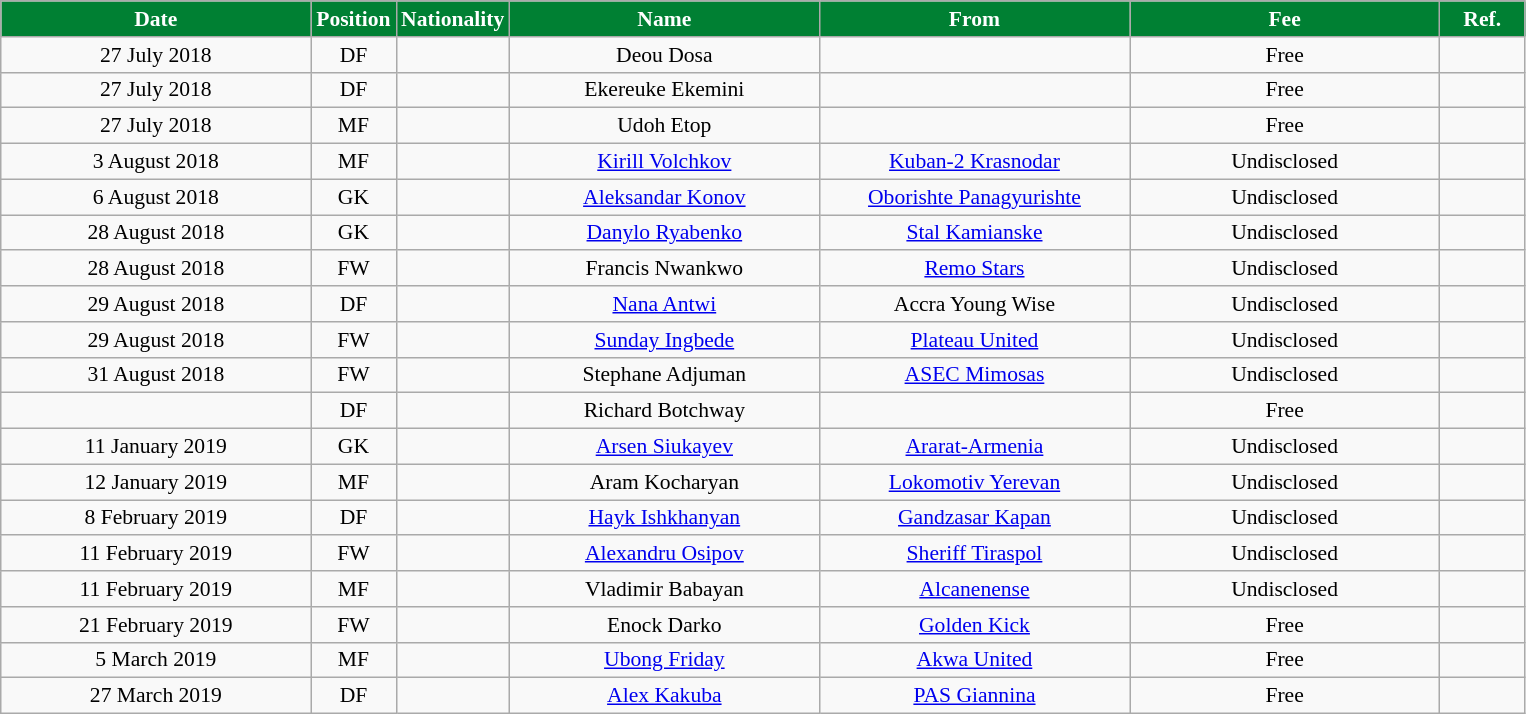<table class="wikitable"  style="text-align:center; font-size:90%; ">
<tr>
<th style="background:#008033; color:white; width:200px;">Date</th>
<th style="background:#008033; color:white; width:50px;">Position</th>
<th style="background:#008033; color:white; width:50px;">Nationality</th>
<th style="background:#008033; color:white; width:200px;">Name</th>
<th style="background:#008033; color:white; width:200px;">From</th>
<th style="background:#008033; color:white; width:200px;">Fee</th>
<th style="background:#008033; color:white; width:50px;">Ref.</th>
</tr>
<tr>
<td>27 July 2018</td>
<td>DF</td>
<td></td>
<td>Deou Dosa</td>
<td></td>
<td>Free</td>
<td></td>
</tr>
<tr>
<td>27 July 2018</td>
<td>DF</td>
<td></td>
<td>Ekereuke Ekemini</td>
<td></td>
<td>Free</td>
<td></td>
</tr>
<tr>
<td>27 July 2018</td>
<td>MF</td>
<td></td>
<td>Udoh Etop</td>
<td></td>
<td>Free</td>
<td></td>
</tr>
<tr>
<td>3 August 2018</td>
<td>MF</td>
<td></td>
<td><a href='#'>Kirill Volchkov</a></td>
<td><a href='#'>Kuban-2 Krasnodar</a></td>
<td>Undisclosed</td>
<td></td>
</tr>
<tr>
<td>6 August 2018</td>
<td>GK</td>
<td></td>
<td><a href='#'>Aleksandar Konov</a></td>
<td><a href='#'>Oborishte Panagyurishte</a></td>
<td>Undisclosed</td>
<td></td>
</tr>
<tr>
<td>28 August 2018</td>
<td>GK</td>
<td></td>
<td><a href='#'>Danylo Ryabenko</a></td>
<td><a href='#'>Stal Kamianske</a></td>
<td>Undisclosed</td>
<td></td>
</tr>
<tr>
<td>28 August 2018</td>
<td>FW</td>
<td></td>
<td>Francis Nwankwo</td>
<td><a href='#'>Remo Stars</a></td>
<td>Undisclosed</td>
<td></td>
</tr>
<tr>
<td>29 August 2018</td>
<td>DF</td>
<td></td>
<td><a href='#'>Nana Antwi</a></td>
<td>Accra Young Wise</td>
<td>Undisclosed</td>
<td></td>
</tr>
<tr>
<td>29 August 2018</td>
<td>FW</td>
<td></td>
<td><a href='#'>Sunday Ingbede</a></td>
<td><a href='#'>Plateau United</a></td>
<td>Undisclosed</td>
<td></td>
</tr>
<tr>
<td>31 August 2018</td>
<td>FW</td>
<td></td>
<td>Stephane Adjuman</td>
<td><a href='#'>ASEC Mimosas</a></td>
<td>Undisclosed</td>
<td></td>
</tr>
<tr>
<td></td>
<td>DF</td>
<td></td>
<td>Richard Botchway</td>
<td></td>
<td>Free</td>
<td></td>
</tr>
<tr>
<td>11 January 2019</td>
<td>GK</td>
<td></td>
<td><a href='#'>Arsen Siukayev</a></td>
<td><a href='#'>Ararat-Armenia</a></td>
<td>Undisclosed</td>
<td></td>
</tr>
<tr>
<td>12 January 2019</td>
<td>MF</td>
<td></td>
<td>Aram Kocharyan</td>
<td><a href='#'>Lokomotiv Yerevan</a></td>
<td>Undisclosed</td>
<td></td>
</tr>
<tr>
<td>8 February 2019</td>
<td>DF</td>
<td></td>
<td><a href='#'>Hayk Ishkhanyan</a></td>
<td><a href='#'>Gandzasar Kapan</a></td>
<td>Undisclosed</td>
<td></td>
</tr>
<tr>
<td>11 February 2019</td>
<td>FW</td>
<td></td>
<td><a href='#'>Alexandru Osipov</a></td>
<td><a href='#'>Sheriff Tiraspol</a></td>
<td>Undisclosed</td>
<td></td>
</tr>
<tr>
<td>11 February 2019</td>
<td>MF</td>
<td></td>
<td>Vladimir Babayan</td>
<td><a href='#'>Alcanenense</a></td>
<td>Undisclosed</td>
<td></td>
</tr>
<tr>
<td>21 February 2019</td>
<td>FW</td>
<td></td>
<td>Enock Darko</td>
<td><a href='#'>Golden Kick</a></td>
<td>Free</td>
<td></td>
</tr>
<tr>
<td>5 March 2019</td>
<td>MF</td>
<td></td>
<td><a href='#'>Ubong Friday</a></td>
<td><a href='#'>Akwa United</a></td>
<td>Free</td>
<td></td>
</tr>
<tr>
<td>27 March 2019</td>
<td>DF</td>
<td></td>
<td><a href='#'>Alex Kakuba</a></td>
<td><a href='#'>PAS Giannina</a></td>
<td>Free</td>
<td></td>
</tr>
</table>
